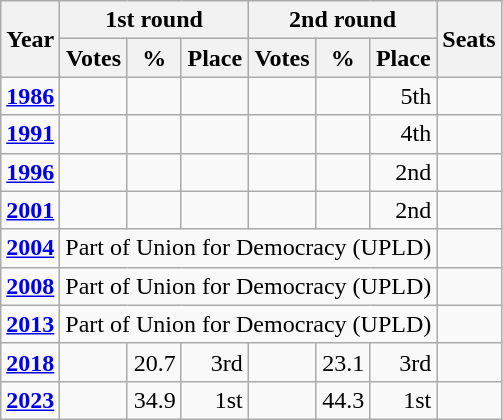<table class="wikitable" style="text-align:right">
<tr>
<th rowspan=2 scope=col>Year</th>
<th colspan=3 scope=col>1st round</th>
<th colspan="3" scope=col>2nd round</th>
<th rowspan="2" scope=col>Seats</th>
</tr>
<tr>
<th scope=col>Votes</th>
<th scope=col>%</th>
<th scope=col>Place</th>
<th scope=col>Votes</th>
<th scope=col>%</th>
<th scope=col>Place</th>
</tr>
<tr>
<td align="center"><strong><a href='#'>1986</a></strong></td>
<td></td>
<td></td>
<td></td>
<td></td>
<td></td>
<td>5th</td>
<td></td>
</tr>
<tr>
<td align="center"><strong><a href='#'>1991</a></strong></td>
<td></td>
<td></td>
<td></td>
<td></td>
<td></td>
<td>4th</td>
<td></td>
</tr>
<tr>
<td align="center"><strong><a href='#'>1996</a></strong></td>
<td></td>
<td></td>
<td></td>
<td></td>
<td></td>
<td>2nd</td>
<td></td>
</tr>
<tr>
<td align="center"><strong><a href='#'>2001</a></strong></td>
<td></td>
<td></td>
<td></td>
<td></td>
<td></td>
<td>2nd</td>
<td></td>
</tr>
<tr>
<td align="center"><strong><a href='#'>2004</a></strong></td>
<td colspan="6" align="center">Part of Union for Democracy (UPLD)</td>
<td></td>
</tr>
<tr>
<td align="center"><strong><a href='#'>2008</a></strong></td>
<td colspan="6" align="center">Part of Union for Democracy (UPLD)</td>
<td></td>
</tr>
<tr>
<td align="center"><strong><a href='#'>2013</a></strong></td>
<td colspan="6" align="center">Part of Union for Democracy (UPLD)</td>
<td></td>
</tr>
<tr>
<td align="center"><strong><a href='#'>2018</a></strong></td>
<td></td>
<td>20.7</td>
<td>3rd</td>
<td></td>
<td>23.1</td>
<td>3rd</td>
<td></td>
</tr>
<tr>
<td align="center"><strong><a href='#'>2023</a></strong></td>
<td></td>
<td>34.9</td>
<td>1st</td>
<td></td>
<td>44.3</td>
<td>1st</td>
<td></td>
</tr>
</table>
